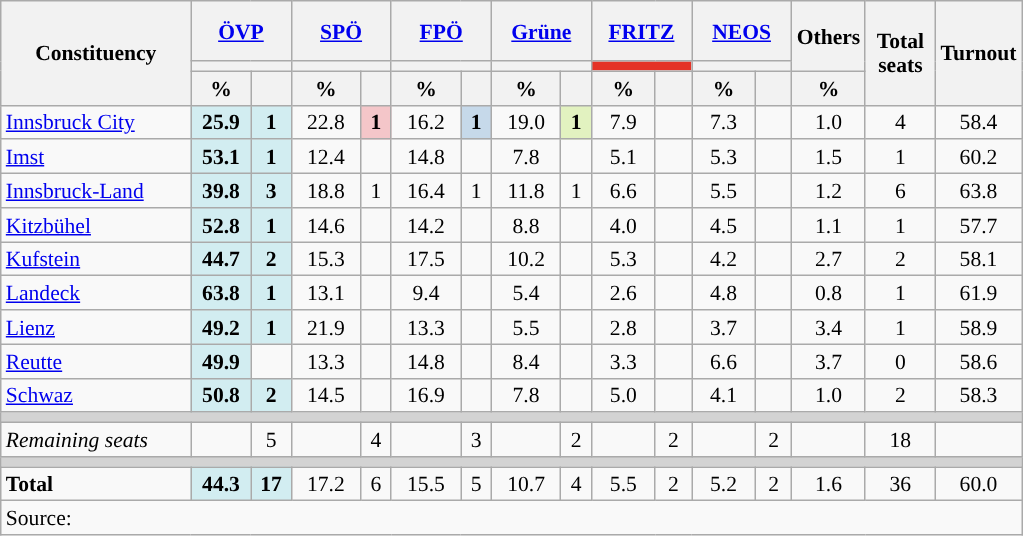<table class="wikitable" style="text-align:center;font-size:90%;line-height:16px">
<tr style="height:40px;">
<th style="width:120px;" rowspan="3">Constituency</th>
<th style="width:60px;" colspan="2"><a href='#'>ÖVP</a></th>
<th style="width:60px;" colspan="2"><a href='#'>SPÖ</a></th>
<th style="width:60px;" colspan="2"><a href='#'>FPÖ</a></th>
<th style="width:60px;" colspan="2"><a href='#'>Grüne</a></th>
<th style="width:60px;" colspan="2"><a href='#'>FRITZ</a></th>
<th style="width:60px;" colspan="2"><a href='#'>NEOS</a></th>
<th class="unsortable" style="width:40px;" rowspan="2">Others</th>
<th class="unsortable" style="width:40px;" rowspan="3">Total<br>seats</th>
<th class="unsortable" style="width:40px;" rowspan="3">Turnout</th>
</tr>
<tr>
<th colspan="2" style="background:"></th>
<th colspan="2" style="background:"></th>
<th colspan="2" style="background:"></th>
<th colspan="2" style="background:"></th>
<th colspan="2" style="background:#E43226;"></th>
<th colspan="2" style="background:"></th>
</tr>
<tr>
<th class=unsortable>%</th>
<th class=unsortable></th>
<th class=unsortable>%</th>
<th class=unsortable></th>
<th class=unsortable>%</th>
<th class=unsortable></th>
<th class=unsortable>%</th>
<th class=unsortable></th>
<th class=unsortable>%</th>
<th class=unsortable></th>
<th class=unsortable>%</th>
<th class=unsortable></th>
<th class=unsortable>%</th>
</tr>
<tr>
<td align=left><a href='#'>Innsbruck City</a></td>
<td bgcolor=#D2EDF1><strong>25.9</strong></td>
<td bgcolor=#D2EDF1><strong>1</strong></td>
<td>22.8</td>
<td bgcolor=#F4C6C9><strong>1</strong></td>
<td>16.2</td>
<td bgcolor=#C6D9EA><strong>1</strong></td>
<td>19.0</td>
<td bgcolor=#E2F2C0><strong>1</strong></td>
<td>7.9</td>
<td></td>
<td>7.3</td>
<td></td>
<td>1.0</td>
<td>4</td>
<td>58.4</td>
</tr>
<tr>
<td align=left><a href='#'>Imst</a></td>
<td bgcolor=#D2EDF1><strong>53.1</strong></td>
<td bgcolor=#D2EDF1><strong>1</strong></td>
<td>12.4</td>
<td></td>
<td>14.8</td>
<td></td>
<td>7.8</td>
<td></td>
<td>5.1</td>
<td></td>
<td>5.3</td>
<td></td>
<td>1.5</td>
<td>1</td>
<td>60.2</td>
</tr>
<tr>
<td align=left><a href='#'>Innsbruck-Land</a></td>
<td bgcolor=#D2EDF1><strong>39.8</strong></td>
<td bgcolor=#D2EDF1><strong>3</strong></td>
<td>18.8</td>
<td>1</td>
<td>16.4</td>
<td>1</td>
<td>11.8</td>
<td>1</td>
<td>6.6</td>
<td></td>
<td>5.5</td>
<td></td>
<td>1.2</td>
<td>6</td>
<td>63.8</td>
</tr>
<tr>
<td align=left><a href='#'>Kitzbühel</a></td>
<td bgcolor=#D2EDF1><strong>52.8</strong></td>
<td bgcolor=#D2EDF1><strong>1</strong></td>
<td>14.6</td>
<td></td>
<td>14.2</td>
<td></td>
<td>8.8</td>
<td></td>
<td>4.0</td>
<td></td>
<td>4.5</td>
<td></td>
<td>1.1</td>
<td>1</td>
<td>57.7</td>
</tr>
<tr>
<td align=left><a href='#'>Kufstein</a></td>
<td bgcolor=#D2EDF1><strong>44.7</strong></td>
<td bgcolor=#D2EDF1><strong>2</strong></td>
<td>15.3</td>
<td></td>
<td>17.5</td>
<td></td>
<td>10.2</td>
<td></td>
<td>5.3</td>
<td></td>
<td>4.2</td>
<td></td>
<td>2.7</td>
<td>2</td>
<td>58.1</td>
</tr>
<tr>
<td align=left><a href='#'>Landeck</a></td>
<td bgcolor=#D2EDF1><strong>63.8</strong></td>
<td bgcolor=#D2EDF1><strong>1</strong></td>
<td>13.1</td>
<td></td>
<td>9.4</td>
<td></td>
<td>5.4</td>
<td></td>
<td>2.6</td>
<td></td>
<td>4.8</td>
<td></td>
<td>0.8</td>
<td>1</td>
<td>61.9</td>
</tr>
<tr>
<td align=left><a href='#'>Lienz</a></td>
<td bgcolor=#D2EDF1><strong>49.2</strong></td>
<td bgcolor=#D2EDF1><strong>1</strong></td>
<td>21.9</td>
<td></td>
<td>13.3</td>
<td></td>
<td>5.5</td>
<td></td>
<td>2.8</td>
<td></td>
<td>3.7</td>
<td></td>
<td>3.4</td>
<td>1</td>
<td>58.9</td>
</tr>
<tr>
<td align=left><a href='#'>Reutte</a></td>
<td bgcolor=#D2EDF1><strong>49.9</strong></td>
<td></td>
<td>13.3</td>
<td></td>
<td>14.8</td>
<td></td>
<td>8.4</td>
<td></td>
<td>3.3</td>
<td></td>
<td>6.6</td>
<td></td>
<td>3.7</td>
<td>0</td>
<td>58.6</td>
</tr>
<tr>
<td align=left><a href='#'>Schwaz</a></td>
<td bgcolor=#D2EDF1><strong>50.8</strong></td>
<td bgcolor=#D2EDF1><strong>2</strong></td>
<td>14.5</td>
<td></td>
<td>16.9</td>
<td></td>
<td>7.8</td>
<td></td>
<td>5.0</td>
<td></td>
<td>4.1</td>
<td></td>
<td>1.0</td>
<td>2</td>
<td>58.3</td>
</tr>
<tr>
<td colspan=16 bgcolor=lightgrey></td>
</tr>
<tr>
<td align=left><em>Remaining seats</em></td>
<td></td>
<td>5</td>
<td></td>
<td>4</td>
<td></td>
<td>3</td>
<td></td>
<td>2</td>
<td></td>
<td>2</td>
<td></td>
<td>2</td>
<td></td>
<td>18</td>
<td></td>
</tr>
<tr>
<td colspan=16 bgcolor=lightgrey></td>
</tr>
<tr>
<td align=left><strong>Total</strong></td>
<td bgcolor=#D2EDF1><strong>44.3</strong></td>
<td bgcolor=#D2EDF1><strong>17</strong></td>
<td>17.2</td>
<td>6</td>
<td>15.5</td>
<td>5</td>
<td>10.7</td>
<td>4</td>
<td>5.5</td>
<td>2</td>
<td>5.2</td>
<td>2</td>
<td>1.6</td>
<td>36</td>
<td>60.0</td>
</tr>
<tr class=sortbottom>
<td colspan=16 align=left>Source: </td>
</tr>
</table>
